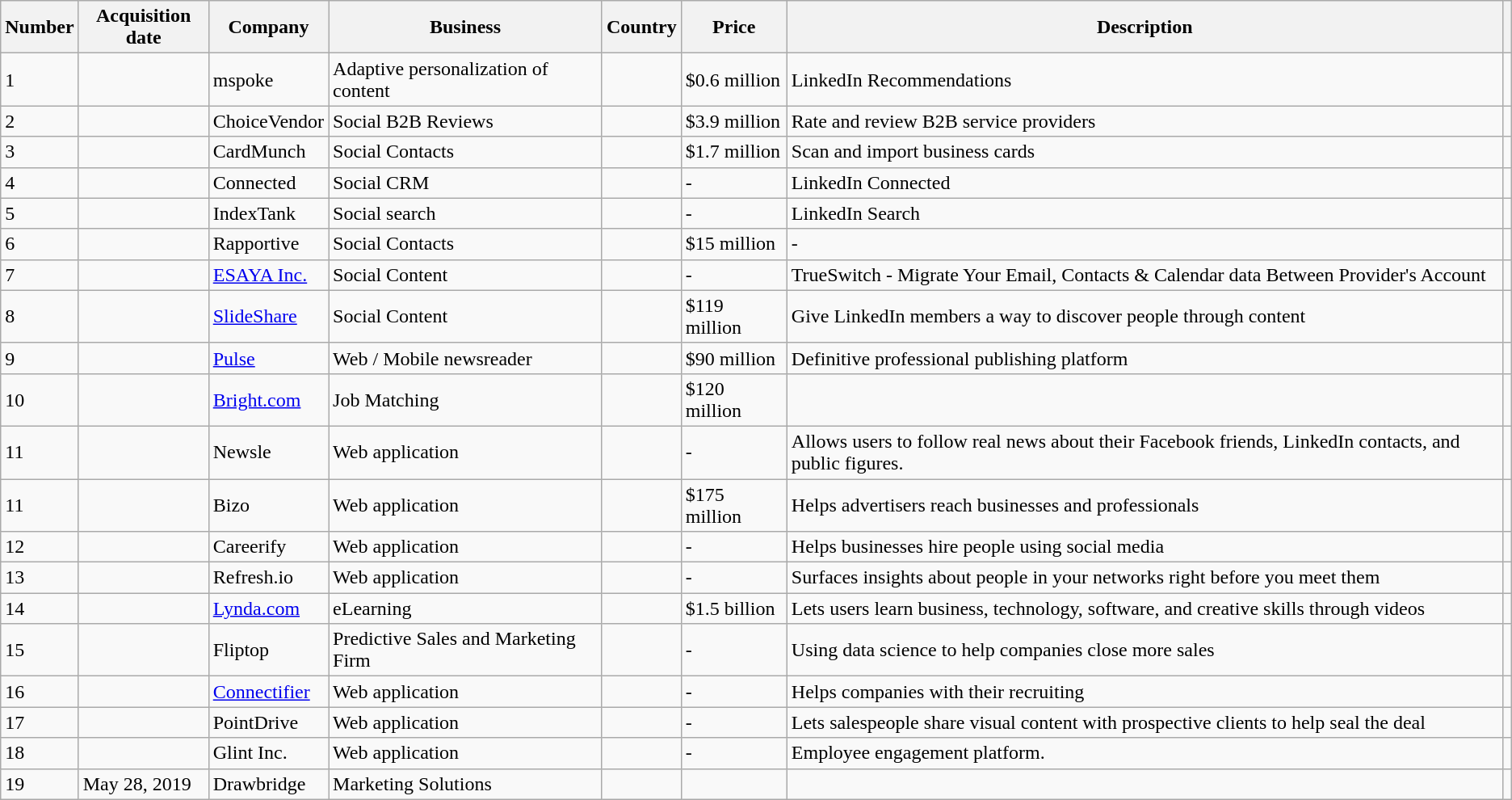<table class="wikitable sortable">
<tr>
<th scope="col" style="width:30px;">Number</th>
<th scope="col" style="width:100px;">Acquisition date</th>
<th scope="col">Company</th>
<th scope="col">Business</th>
<th scope="col" style="width:50px;">Country</th>
<th scope="col" style="width:80px;">Price</th>
<th scope="col">Description</th>
<th scope="col" class="unsortable"></th>
</tr>
<tr scope="row">
<td>1</td>
<td></td>
<td>mspoke</td>
<td>Adaptive personalization of content</td>
<td></td>
<td>$0.6 million</td>
<td>LinkedIn Recommendations</td>
<td style="text-align:center;"></td>
</tr>
<tr scope="row">
<td>2</td>
<td></td>
<td>ChoiceVendor</td>
<td>Social B2B Reviews</td>
<td></td>
<td>$3.9 million</td>
<td>Rate and review B2B service providers</td>
<td style="text-align:center;"></td>
</tr>
<tr scope="row">
<td>3</td>
<td></td>
<td>CardMunch</td>
<td>Social Contacts</td>
<td></td>
<td>$1.7 million</td>
<td>Scan and import business cards</td>
<td style="text-align:center;"></td>
</tr>
<tr scope="row">
<td>4</td>
<td></td>
<td>Connected</td>
<td>Social CRM</td>
<td></td>
<td>-</td>
<td>LinkedIn Connected</td>
<td style="text-align:center;"></td>
</tr>
<tr scope="row">
<td>5</td>
<td></td>
<td>IndexTank</td>
<td>Social search</td>
<td></td>
<td>-</td>
<td>LinkedIn Search</td>
<td style="text-align:center;"></td>
</tr>
<tr scope="row">
<td>6</td>
<td></td>
<td>Rapportive</td>
<td>Social Contacts</td>
<td></td>
<td>$15 million</td>
<td>-</td>
<td style="text-align:center;"></td>
</tr>
<tr scope="row">
<td>7</td>
<td></td>
<td><a href='#'>ESAYA Inc.</a></td>
<td>Social Content</td>
<td></td>
<td>-</td>
<td>TrueSwitch - Migrate Your Email, Contacts & Calendar data Between Provider's Account</td>
<td style="text-align:center;"></td>
</tr>
<tr scope="row">
<td>8</td>
<td></td>
<td><a href='#'>SlideShare</a></td>
<td>Social Content</td>
<td></td>
<td>$119 million</td>
<td>Give LinkedIn members a way to discover people through content</td>
<td style="text-align:center;"></td>
</tr>
<tr scope="row">
<td>9</td>
<td></td>
<td><a href='#'>Pulse</a></td>
<td>Web / Mobile newsreader</td>
<td></td>
<td>$90 million</td>
<td>Definitive professional publishing platform</td>
<td style="text-align:center;"></td>
</tr>
<tr scope="row">
<td>10</td>
<td></td>
<td><a href='#'>Bright.com</a></td>
<td>Job Matching</td>
<td></td>
<td>$120 million</td>
<td></td>
<td style="text-align:center;"></td>
</tr>
<tr scope="row">
<td>11</td>
<td></td>
<td>Newsle</td>
<td>Web application</td>
<td></td>
<td>-</td>
<td>Allows users to follow real news about their Facebook friends, LinkedIn contacts, and public figures.</td>
<td style="text-align:center;"></td>
</tr>
<tr scope="row">
<td>11</td>
<td></td>
<td>Bizo</td>
<td>Web application</td>
<td></td>
<td>$175 million</td>
<td>Helps advertisers reach businesses and professionals</td>
<td style="text-align:center;"></td>
</tr>
<tr scope="row">
<td>12</td>
<td></td>
<td>Careerify</td>
<td>Web application</td>
<td></td>
<td>-</td>
<td>Helps businesses hire people using social media</td>
<td style="text-align:center;"></td>
</tr>
<tr scope="row">
<td>13</td>
<td></td>
<td>Refresh.io</td>
<td>Web application</td>
<td></td>
<td>-</td>
<td>Surfaces insights about people in your networks right before you meet them</td>
<td style="text-align:center;"></td>
</tr>
<tr scope="row">
<td>14</td>
<td></td>
<td><a href='#'>Lynda.com</a></td>
<td>eLearning</td>
<td></td>
<td>$1.5 billion</td>
<td>Lets users learn business, technology, software, and creative skills through videos</td>
<td style="text-align:center;"></td>
</tr>
<tr scope="row">
<td>15</td>
<td></td>
<td>Fliptop</td>
<td>Predictive Sales and Marketing Firm</td>
<td></td>
<td>-</td>
<td>Using data science to help companies close more sales</td>
<td style="text-align:center;"></td>
</tr>
<tr scope="row">
<td>16</td>
<td></td>
<td><a href='#'>Connectifier</a></td>
<td>Web application</td>
<td></td>
<td>-</td>
<td>Helps companies with their recruiting</td>
<td style="text-align:center;"></td>
</tr>
<tr scope="row">
<td>17</td>
<td></td>
<td>PointDrive</td>
<td>Web application</td>
<td></td>
<td>-</td>
<td>Lets salespeople share visual content with prospective clients to help seal the deal</td>
<td style="text-align:center;"></td>
</tr>
<tr scope="row">
<td>18</td>
<td></td>
<td>Glint Inc.</td>
<td>Web application</td>
<td></td>
<td>-</td>
<td>Employee engagement platform.</td>
<td style="text-align:center;"></td>
</tr>
<tr>
<td>19</td>
<td>May 28, 2019</td>
<td>Drawbridge</td>
<td>Marketing Solutions</td>
<td></td>
<td></td>
<td></td>
<td style="text-align:center;"></td>
</tr>
</table>
